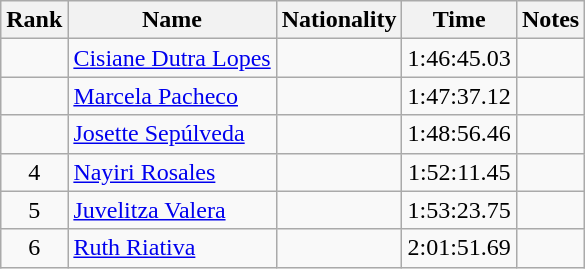<table class="wikitable sortable" style="text-align:center">
<tr>
<th>Rank</th>
<th>Name</th>
<th>Nationality</th>
<th>Time</th>
<th>Notes</th>
</tr>
<tr>
<td align=center></td>
<td align=left><a href='#'>Cisiane Dutra Lopes</a></td>
<td align=left></td>
<td>1:46:45.03</td>
<td></td>
</tr>
<tr>
<td align=center></td>
<td align=left><a href='#'>Marcela Pacheco</a></td>
<td align=left></td>
<td>1:47:37.12</td>
<td></td>
</tr>
<tr>
<td align=center></td>
<td align=left><a href='#'>Josette Sepúlveda</a></td>
<td align=left></td>
<td>1:48:56.46</td>
<td></td>
</tr>
<tr>
<td align=center>4</td>
<td align=left><a href='#'>Nayiri Rosales</a></td>
<td align=left></td>
<td>1:52:11.45</td>
<td></td>
</tr>
<tr>
<td align=center>5</td>
<td align=left><a href='#'>Juvelitza Valera</a></td>
<td align=left></td>
<td>1:53:23.75</td>
<td></td>
</tr>
<tr>
<td align=center>6</td>
<td align=left><a href='#'>Ruth Riativa</a></td>
<td align=left></td>
<td>2:01:51.69</td>
<td></td>
</tr>
</table>
